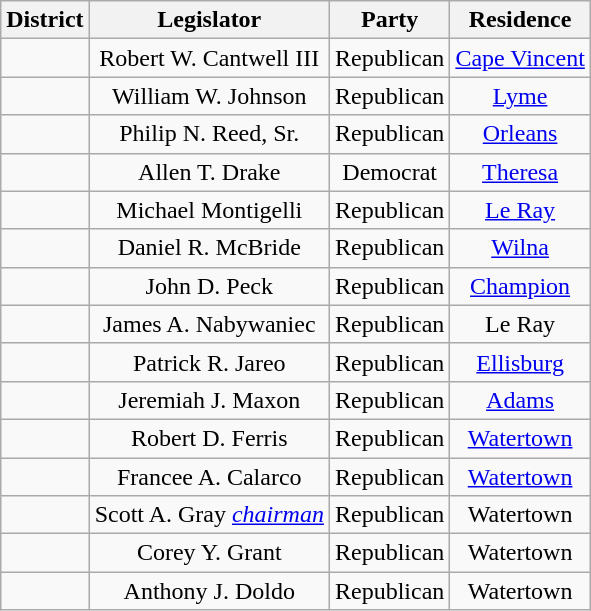<table class="wikitable" style="text-align:center">
<tr>
<th>District</th>
<th>Legislator</th>
<th>Party</th>
<th>Residence</th>
</tr>
<tr>
<td> </td>
<td>Robert W. Cantwell III</td>
<td>Republican</td>
<td><a href='#'>Cape Vincent</a></td>
</tr>
<tr>
<td> </td>
<td>William W. Johnson</td>
<td>Republican</td>
<td><a href='#'>Lyme</a></td>
</tr>
<tr>
<td> </td>
<td>Philip N. Reed, Sr.</td>
<td>Republican</td>
<td><a href='#'>Orleans</a></td>
</tr>
<tr>
<td> </td>
<td>Allen T. Drake</td>
<td>Democrat</td>
<td><a href='#'>Theresa</a></td>
</tr>
<tr>
<td> </td>
<td>Michael Montigelli</td>
<td>Republican</td>
<td><a href='#'>Le Ray</a></td>
</tr>
<tr>
<td> </td>
<td>Daniel R. McBride</td>
<td>Republican</td>
<td><a href='#'>Wilna</a></td>
</tr>
<tr>
<td> </td>
<td>John D. Peck</td>
<td>Republican</td>
<td><a href='#'>Champion</a></td>
</tr>
<tr>
<td> </td>
<td>James A. Nabywaniec</td>
<td>Republican</td>
<td>Le Ray</td>
</tr>
<tr>
<td> </td>
<td>Patrick R. Jareo</td>
<td>Republican</td>
<td><a href='#'>Ellisburg</a></td>
</tr>
<tr>
<td> </td>
<td>Jeremiah J. Maxon</td>
<td>Republican</td>
<td><a href='#'>Adams</a></td>
</tr>
<tr>
<td> </td>
<td>Robert D. Ferris</td>
<td>Republican</td>
<td><a href='#'>Watertown</a></td>
</tr>
<tr>
<td> </td>
<td>Francee A. Calarco</td>
<td>Republican</td>
<td><a href='#'>Watertown</a></td>
</tr>
<tr>
<td> </td>
<td>Scott A. Gray <em><a href='#'>chairman</a></em></td>
<td>Republican</td>
<td>Watertown</td>
</tr>
<tr>
<td> </td>
<td>Corey Y. Grant</td>
<td>Republican</td>
<td>Watertown</td>
</tr>
<tr>
<td> </td>
<td>Anthony J. Doldo</td>
<td>Republican</td>
<td>Watertown</td>
</tr>
</table>
